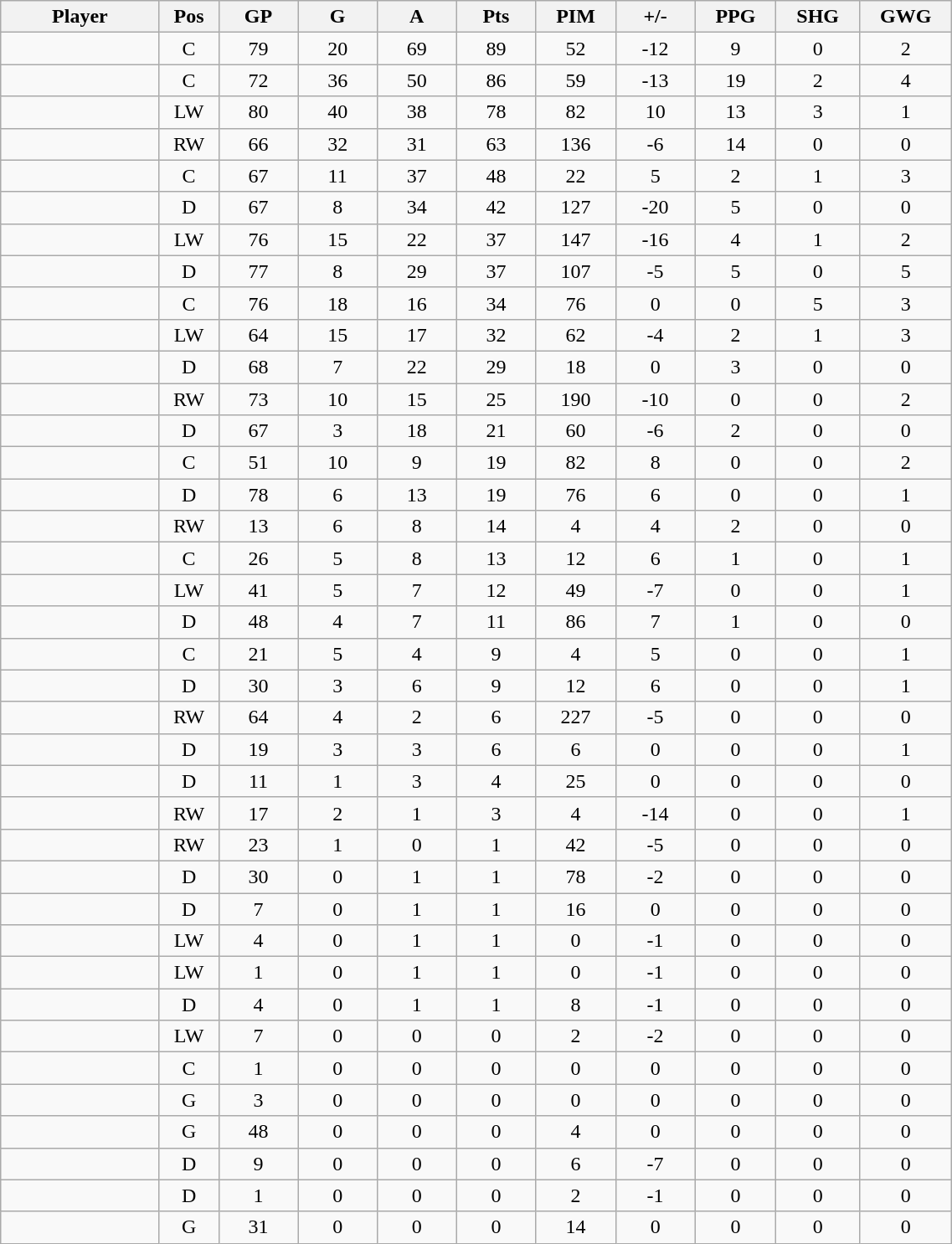<table class="wikitable sortable" width="60%">
<tr ALIGN="center">
<th bgcolor="#DDDDFF" width="10%">Player</th>
<th bgcolor="#DDDDFF" width="3%" title="Position">Pos</th>
<th bgcolor="#DDDDFF" width="5%" title="Games played">GP</th>
<th bgcolor="#DDDDFF" width="5%" title="Goals">G</th>
<th bgcolor="#DDDDFF" width="5%" title="Assists">A</th>
<th bgcolor="#DDDDFF" width="5%" title="Points">Pts</th>
<th bgcolor="#DDDDFF" width="5%" title="Penalties in Minutes">PIM</th>
<th bgcolor="#DDDDFF" width="5%" title="Plus/minus">+/-</th>
<th bgcolor="#DDDDFF" width="5%" title="Power play goals">PPG</th>
<th bgcolor="#DDDDFF" width="5%" title="Short-handed goals">SHG</th>
<th bgcolor="#DDDDFF" width="5%" title="Game-winning goals">GWG</th>
</tr>
<tr align="center">
<td align="right"></td>
<td>C</td>
<td>79</td>
<td>20</td>
<td>69</td>
<td>89</td>
<td>52</td>
<td>-12</td>
<td>9</td>
<td>0</td>
<td>2</td>
</tr>
<tr align="center">
<td align="right"></td>
<td>C</td>
<td>72</td>
<td>36</td>
<td>50</td>
<td>86</td>
<td>59</td>
<td>-13</td>
<td>19</td>
<td>2</td>
<td>4</td>
</tr>
<tr align="center">
<td align="right"></td>
<td>LW</td>
<td>80</td>
<td>40</td>
<td>38</td>
<td>78</td>
<td>82</td>
<td>10</td>
<td>13</td>
<td>3</td>
<td>1</td>
</tr>
<tr align="center">
<td align="right"></td>
<td>RW</td>
<td>66</td>
<td>32</td>
<td>31</td>
<td>63</td>
<td>136</td>
<td>-6</td>
<td>14</td>
<td>0</td>
<td>0</td>
</tr>
<tr align="center">
<td align="right"></td>
<td>C</td>
<td>67</td>
<td>11</td>
<td>37</td>
<td>48</td>
<td>22</td>
<td>5</td>
<td>2</td>
<td>1</td>
<td>3</td>
</tr>
<tr align="center">
<td align="right"></td>
<td>D</td>
<td>67</td>
<td>8</td>
<td>34</td>
<td>42</td>
<td>127</td>
<td>-20</td>
<td>5</td>
<td>0</td>
<td>0</td>
</tr>
<tr align="center">
<td align="right"></td>
<td>LW</td>
<td>76</td>
<td>15</td>
<td>22</td>
<td>37</td>
<td>147</td>
<td>-16</td>
<td>4</td>
<td>1</td>
<td>2</td>
</tr>
<tr align="center">
<td align="right"></td>
<td>D</td>
<td>77</td>
<td>8</td>
<td>29</td>
<td>37</td>
<td>107</td>
<td>-5</td>
<td>5</td>
<td>0</td>
<td>5</td>
</tr>
<tr align="center">
<td align="right"></td>
<td>C</td>
<td>76</td>
<td>18</td>
<td>16</td>
<td>34</td>
<td>76</td>
<td>0</td>
<td>0</td>
<td>5</td>
<td>3</td>
</tr>
<tr align="center">
<td align="right"></td>
<td>LW</td>
<td>64</td>
<td>15</td>
<td>17</td>
<td>32</td>
<td>62</td>
<td>-4</td>
<td>2</td>
<td>1</td>
<td>3</td>
</tr>
<tr align="center">
<td align="right"></td>
<td>D</td>
<td>68</td>
<td>7</td>
<td>22</td>
<td>29</td>
<td>18</td>
<td>0</td>
<td>3</td>
<td>0</td>
<td>0</td>
</tr>
<tr align="center">
<td align="right"></td>
<td>RW</td>
<td>73</td>
<td>10</td>
<td>15</td>
<td>25</td>
<td>190</td>
<td>-10</td>
<td>0</td>
<td>0</td>
<td>2</td>
</tr>
<tr align="center">
<td align="right"></td>
<td>D</td>
<td>67</td>
<td>3</td>
<td>18</td>
<td>21</td>
<td>60</td>
<td>-6</td>
<td>2</td>
<td>0</td>
<td>0</td>
</tr>
<tr align="center">
<td align="right"></td>
<td>C</td>
<td>51</td>
<td>10</td>
<td>9</td>
<td>19</td>
<td>82</td>
<td>8</td>
<td>0</td>
<td>0</td>
<td>2</td>
</tr>
<tr align="center">
<td align="right"></td>
<td>D</td>
<td>78</td>
<td>6</td>
<td>13</td>
<td>19</td>
<td>76</td>
<td>6</td>
<td>0</td>
<td>0</td>
<td>1</td>
</tr>
<tr align="center">
<td align="right"></td>
<td>RW</td>
<td>13</td>
<td>6</td>
<td>8</td>
<td>14</td>
<td>4</td>
<td>4</td>
<td>2</td>
<td>0</td>
<td>0</td>
</tr>
<tr align="center">
<td align="right"></td>
<td>C</td>
<td>26</td>
<td>5</td>
<td>8</td>
<td>13</td>
<td>12</td>
<td>6</td>
<td>1</td>
<td>0</td>
<td>1</td>
</tr>
<tr align="center">
<td align="right"></td>
<td>LW</td>
<td>41</td>
<td>5</td>
<td>7</td>
<td>12</td>
<td>49</td>
<td>-7</td>
<td>0</td>
<td>0</td>
<td>1</td>
</tr>
<tr align="center">
<td align="right"></td>
<td>D</td>
<td>48</td>
<td>4</td>
<td>7</td>
<td>11</td>
<td>86</td>
<td>7</td>
<td>1</td>
<td>0</td>
<td>0</td>
</tr>
<tr align="center">
<td align="right"></td>
<td>C</td>
<td>21</td>
<td>5</td>
<td>4</td>
<td>9</td>
<td>4</td>
<td>5</td>
<td>0</td>
<td>0</td>
<td>1</td>
</tr>
<tr align="center">
<td align="right"></td>
<td>D</td>
<td>30</td>
<td>3</td>
<td>6</td>
<td>9</td>
<td>12</td>
<td>6</td>
<td>0</td>
<td>0</td>
<td>1</td>
</tr>
<tr align="center">
<td align="right"></td>
<td>RW</td>
<td>64</td>
<td>4</td>
<td>2</td>
<td>6</td>
<td>227</td>
<td>-5</td>
<td>0</td>
<td>0</td>
<td>0</td>
</tr>
<tr align="center">
<td align="right"></td>
<td>D</td>
<td>19</td>
<td>3</td>
<td>3</td>
<td>6</td>
<td>6</td>
<td>0</td>
<td>0</td>
<td>0</td>
<td>1</td>
</tr>
<tr align="center">
<td align="right"></td>
<td>D</td>
<td>11</td>
<td>1</td>
<td>3</td>
<td>4</td>
<td>25</td>
<td>0</td>
<td>0</td>
<td>0</td>
<td>0</td>
</tr>
<tr align="center">
<td align="right"></td>
<td>RW</td>
<td>17</td>
<td>2</td>
<td>1</td>
<td>3</td>
<td>4</td>
<td>-14</td>
<td>0</td>
<td>0</td>
<td>1</td>
</tr>
<tr align="center">
<td align="right"></td>
<td>RW</td>
<td>23</td>
<td>1</td>
<td>0</td>
<td>1</td>
<td>42</td>
<td>-5</td>
<td>0</td>
<td>0</td>
<td>0</td>
</tr>
<tr align="center">
<td align="right"></td>
<td>D</td>
<td>30</td>
<td>0</td>
<td>1</td>
<td>1</td>
<td>78</td>
<td>-2</td>
<td>0</td>
<td>0</td>
<td>0</td>
</tr>
<tr align="center">
<td align="right"></td>
<td>D</td>
<td>7</td>
<td>0</td>
<td>1</td>
<td>1</td>
<td>16</td>
<td>0</td>
<td>0</td>
<td>0</td>
<td>0</td>
</tr>
<tr align="center">
<td align="right"></td>
<td>LW</td>
<td>4</td>
<td>0</td>
<td>1</td>
<td>1</td>
<td>0</td>
<td>-1</td>
<td>0</td>
<td>0</td>
<td>0</td>
</tr>
<tr align="center">
<td align="right"></td>
<td>LW</td>
<td>1</td>
<td>0</td>
<td>1</td>
<td>1</td>
<td>0</td>
<td>-1</td>
<td>0</td>
<td>0</td>
<td>0</td>
</tr>
<tr align="center">
<td align="right"></td>
<td>D</td>
<td>4</td>
<td>0</td>
<td>1</td>
<td>1</td>
<td>8</td>
<td>-1</td>
<td>0</td>
<td>0</td>
<td>0</td>
</tr>
<tr align="center">
<td align="right"></td>
<td>LW</td>
<td>7</td>
<td>0</td>
<td>0</td>
<td>0</td>
<td>2</td>
<td>-2</td>
<td>0</td>
<td>0</td>
<td>0</td>
</tr>
<tr align="center">
<td align="right"></td>
<td>C</td>
<td>1</td>
<td>0</td>
<td>0</td>
<td>0</td>
<td>0</td>
<td>0</td>
<td>0</td>
<td>0</td>
<td>0</td>
</tr>
<tr align="center">
<td align="right"></td>
<td>G</td>
<td>3</td>
<td>0</td>
<td>0</td>
<td>0</td>
<td>0</td>
<td>0</td>
<td>0</td>
<td>0</td>
<td>0</td>
</tr>
<tr align="center">
<td align="right"></td>
<td>G</td>
<td>48</td>
<td>0</td>
<td>0</td>
<td>0</td>
<td>4</td>
<td>0</td>
<td>0</td>
<td>0</td>
<td>0</td>
</tr>
<tr align="center">
<td align="right"></td>
<td>D</td>
<td>9</td>
<td>0</td>
<td>0</td>
<td>0</td>
<td>6</td>
<td>-7</td>
<td>0</td>
<td>0</td>
<td>0</td>
</tr>
<tr align="center">
<td align="right"></td>
<td>D</td>
<td>1</td>
<td>0</td>
<td>0</td>
<td>0</td>
<td>2</td>
<td>-1</td>
<td>0</td>
<td>0</td>
<td>0</td>
</tr>
<tr align="center">
<td align="right"></td>
<td>G</td>
<td>31</td>
<td>0</td>
<td>0</td>
<td>0</td>
<td>14</td>
<td>0</td>
<td>0</td>
<td>0</td>
<td>0</td>
</tr>
</table>
